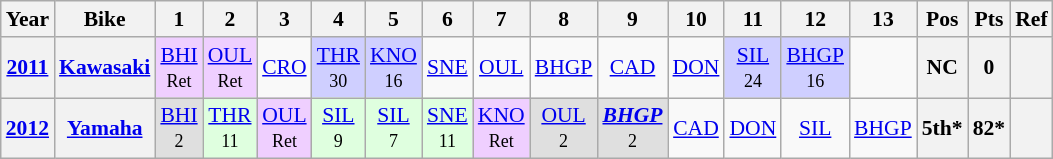<table class="wikitable" style="text-align:center; font-size:90%">
<tr>
<th valign="middle">Year</th>
<th valign="middle">Bike</th>
<th>1</th>
<th>2</th>
<th>3</th>
<th>4</th>
<th>5</th>
<th>6</th>
<th>7</th>
<th>8</th>
<th>9</th>
<th>10</th>
<th>11</th>
<th>12</th>
<th>13</th>
<th>Pos</th>
<th>Pts</th>
<th>Ref</th>
</tr>
<tr>
<th><a href='#'>2011</a></th>
<th><a href='#'>Kawasaki</a></th>
<td style="background:#EFCFFF;"><a href='#'>BHI</a><br><small>Ret</small></td>
<td style="background:#EFCFFF;"><a href='#'>OUL</a><br><small>Ret</small></td>
<td><a href='#'>CRO</a><br><small></small></td>
<td style="background:#CFCFFF;"><a href='#'>THR</a><br><small>30</small></td>
<td style="background:#CFCFFF;"><a href='#'>KNO</a><br><small>16</small></td>
<td><a href='#'>SNE</a><br><small></small></td>
<td><a href='#'>OUL</a><br><small></small></td>
<td><a href='#'>BHGP</a><br><small></small></td>
<td><a href='#'>CAD</a><br><small></small></td>
<td><a href='#'>DON</a><br><small></small></td>
<td style="background:#CFCFFF;"><a href='#'>SIL</a><br><small>24</small></td>
<td style="background:#CFCFFF;"><a href='#'>BHGP</a><br><small>16</small></td>
<td></td>
<th style="background:#;">NC</th>
<th style="background:#;">0</th>
<th></th>
</tr>
<tr>
<th><a href='#'>2012</a></th>
<th><a href='#'>Yamaha</a></th>
<td style="background:#DFDFDF;"><a href='#'>BHI</a><br><small>2</small></td>
<td style="background:#DFFFDF;"><a href='#'>THR</a><br><small>11</small></td>
<td style="background:#EFCFFF;"><a href='#'>OUL</a><br><small>Ret</small></td>
<td style="background:#DFFFDF;"><a href='#'>SIL</a><br><small>9</small></td>
<td style="background:#DFFFDF;"><a href='#'>SIL</a><br><small>7</small></td>
<td style="background:#DFFFDF;"><a href='#'>SNE</a><br><small>11</small></td>
<td style="background:#EFCFFF;"><a href='#'>KNO</a><br><small>Ret</small></td>
<td style="background:#DFDFDF;"><a href='#'>OUL</a><br><small>2</small></td>
<td style="background:#DFDFDF;"><strong><em><a href='#'>BHGP</a></em></strong><br><small>2</small></td>
<td><a href='#'>CAD</a></td>
<td><a href='#'>DON</a></td>
<td><a href='#'>SIL</a></td>
<td><a href='#'>BHGP</a></td>
<th>5th*</th>
<th>82*</th>
<th></th>
</tr>
</table>
